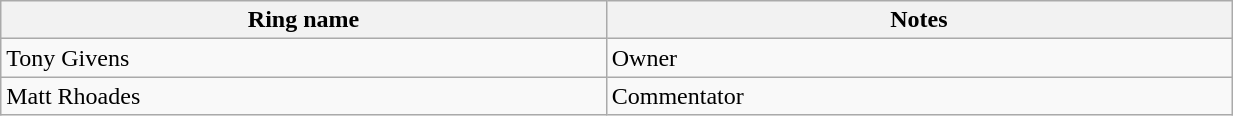<table class="wikitable sortable" align="left center" width="65%">
<tr>
<th width="10%">Ring name</th>
<th width="10%">Notes</th>
</tr>
<tr>
<td>Tony Givens</td>
<td>Owner</td>
</tr>
<tr>
<td>Matt Rhoades</td>
<td>Commentator</td>
</tr>
</table>
